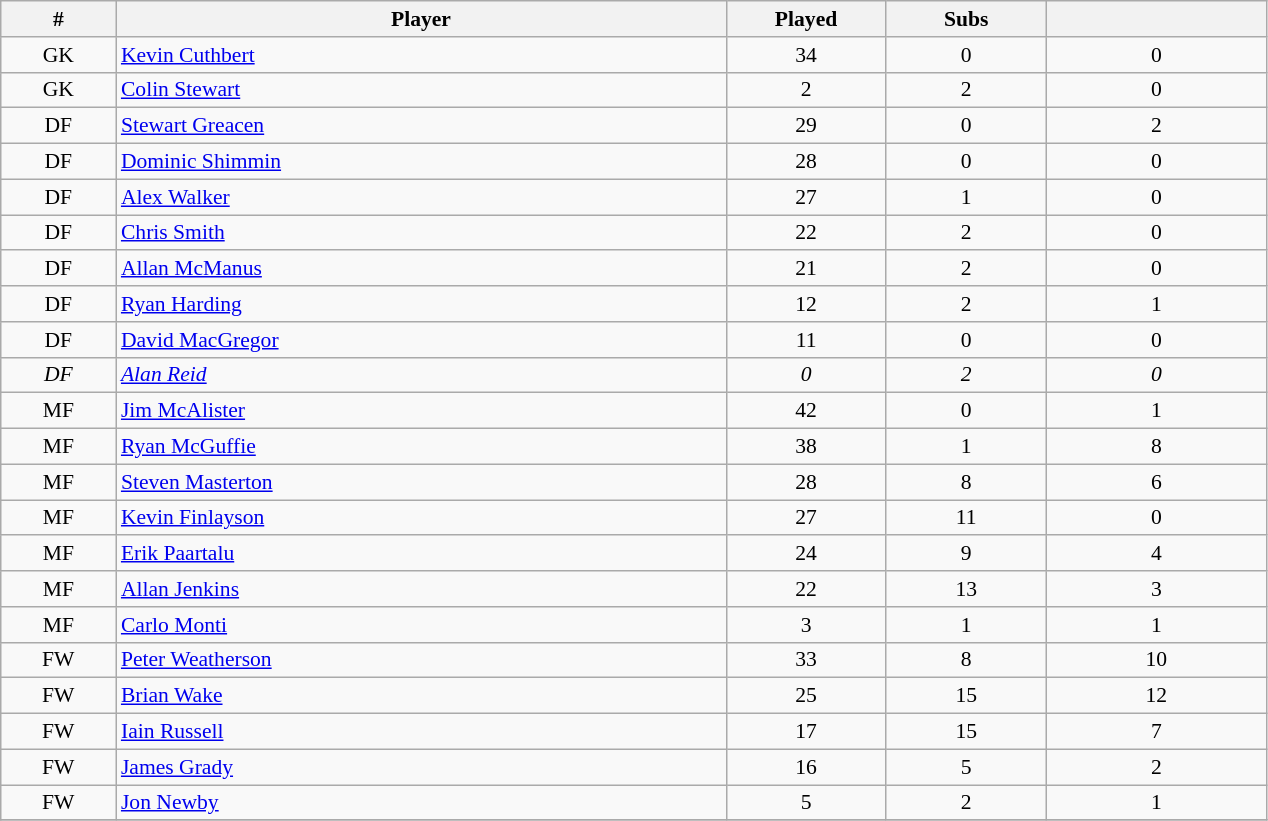<table class="wikitable sortable" style="font-size:90%; text-align:center">
<tr>
<th style="width:70px">#</th>
<th style="width:400px">Player</th>
<th style="width:100px">Played</th>
<th style="width:100px">Subs</th>
<th style="width:140px"></th>
</tr>
<tr --->
<td>GK</td>
<td style="text-align:left"> <a href='#'>Kevin Cuthbert</a></td>
<td>34</td>
<td>0</td>
<td>0</td>
</tr>
<tr --->
<td>GK</td>
<td style="text-align:left"> <a href='#'>Colin Stewart</a></td>
<td>2</td>
<td>2</td>
<td>0</td>
</tr>
<tr --->
<td>DF</td>
<td style="text-align:left"> <a href='#'>Stewart Greacen</a></td>
<td>29</td>
<td>0</td>
<td>2</td>
</tr>
<tr --->
<td>DF</td>
<td style="text-align:left"> <a href='#'>Dominic Shimmin</a></td>
<td>28</td>
<td>0</td>
<td>0</td>
</tr>
<tr --->
<td>DF</td>
<td style="text-align:left"> <a href='#'>Alex Walker</a></td>
<td>27</td>
<td>1</td>
<td>0</td>
</tr>
<tr --->
<td>DF</td>
<td style="text-align:left"> <a href='#'>Chris Smith</a></td>
<td>22</td>
<td>2</td>
<td>0</td>
</tr>
<tr --->
<td>DF</td>
<td style="text-align:left"> <a href='#'>Allan McManus</a></td>
<td>21</td>
<td>2</td>
<td>0</td>
</tr>
<tr --->
<td>DF</td>
<td style="text-align:left"> <a href='#'>Ryan Harding</a></td>
<td>12</td>
<td>2</td>
<td>1</td>
</tr>
<tr --->
<td>DF</td>
<td style="text-align:left"> <a href='#'>David MacGregor</a></td>
<td>11</td>
<td>0</td>
<td>0</td>
</tr>
<tr --->
<td><em>DF</em></td>
<td style="text-align:left"> <em><a href='#'>Alan Reid</a></em></td>
<td><em>0</em></td>
<td><em>2</em></td>
<td><em>0</em></td>
</tr>
<tr --->
<td>MF</td>
<td style="text-align:left"> <a href='#'>Jim McAlister</a></td>
<td>42</td>
<td>0</td>
<td>1</td>
</tr>
<tr --->
<td>MF</td>
<td style="text-align:left"> <a href='#'>Ryan McGuffie</a></td>
<td>38</td>
<td>1</td>
<td>8</td>
</tr>
<tr --->
<td>MF</td>
<td style="text-align:left"> <a href='#'>Steven Masterton</a></td>
<td>28</td>
<td>8</td>
<td>6</td>
</tr>
<tr --->
<td>MF</td>
<td style="text-align:left"> <a href='#'>Kevin Finlayson</a></td>
<td>27</td>
<td>11</td>
<td>0</td>
</tr>
<tr --->
<td>MF</td>
<td style="text-align:left"> <a href='#'>Erik Paartalu</a></td>
<td>24</td>
<td>9</td>
<td>4</td>
</tr>
<tr --->
<td>MF</td>
<td style="text-align:left"> <a href='#'>Allan Jenkins</a></td>
<td>22</td>
<td>13</td>
<td>3</td>
</tr>
<tr --->
<td>MF</td>
<td style="text-align:left"> <a href='#'>Carlo Monti</a></td>
<td>3</td>
<td>1</td>
<td>1</td>
</tr>
<tr --->
<td>FW</td>
<td style="text-align:left"> <a href='#'>Peter Weatherson</a></td>
<td>33</td>
<td>8</td>
<td>10</td>
</tr>
<tr --->
<td>FW</td>
<td style="text-align:left"> <a href='#'>Brian Wake</a></td>
<td>25</td>
<td>15</td>
<td>12</td>
</tr>
<tr --->
<td>FW</td>
<td style="text-align:left"> <a href='#'>Iain Russell</a></td>
<td>17</td>
<td>15</td>
<td>7</td>
</tr>
<tr --->
<td>FW</td>
<td style="text-align:left"> <a href='#'>James Grady</a></td>
<td>16</td>
<td>5</td>
<td>2</td>
</tr>
<tr --->
<td>FW</td>
<td style="text-align:left"> <a href='#'>Jon Newby</a></td>
<td>5</td>
<td>2</td>
<td>1</td>
</tr>
<tr --->
</tr>
</table>
